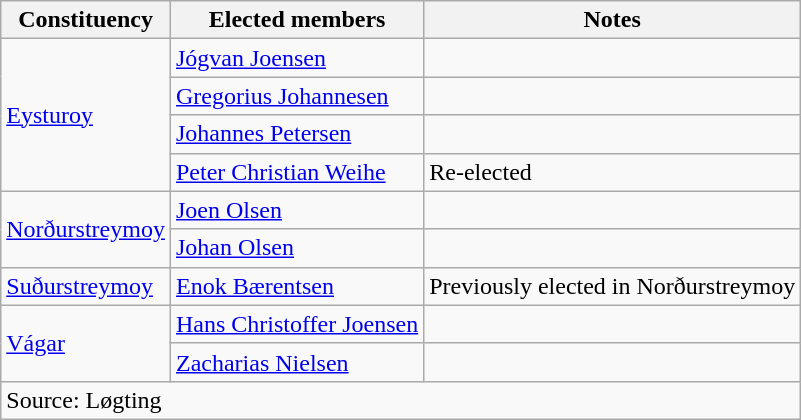<table class=wikitable>
<tr>
<th>Constituency</th>
<th>Elected members</th>
<th>Notes</th>
</tr>
<tr>
<td rowspan=4><a href='#'>Eysturoy</a></td>
<td><a href='#'>Jógvan Joensen</a></td>
<td></td>
</tr>
<tr>
<td><a href='#'>Gregorius Johannesen</a></td>
<td></td>
</tr>
<tr>
<td><a href='#'>Johannes Petersen</a></td>
</tr>
<tr>
<td><a href='#'>Peter Christian Weihe</a></td>
<td>Re-elected</td>
</tr>
<tr>
<td rowspan=2><a href='#'>Norðurstreymoy</a></td>
<td><a href='#'>Joen Olsen</a></td>
<td></td>
</tr>
<tr>
<td><a href='#'>Johan Olsen</a></td>
<td></td>
</tr>
<tr>
<td><a href='#'>Suðurstreymoy</a></td>
<td><a href='#'>Enok Bærentsen</a></td>
<td>Previously elected in Norðurstreymoy</td>
</tr>
<tr>
<td rowspan=2><a href='#'>Vágar</a></td>
<td><a href='#'>Hans Christoffer Joensen</a></td>
<td></td>
</tr>
<tr>
<td><a href='#'>Zacharias Nielsen</a></td>
<td></td>
</tr>
<tr>
<td colspan=3>Source: Løgting</td>
</tr>
</table>
